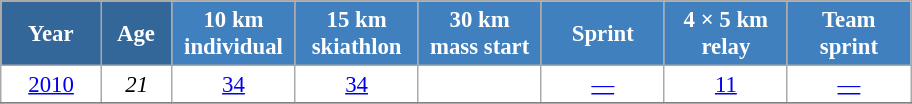<table class="wikitable" style="font-size:95%; text-align:center; border:grey solid 1px; border-collapse:collapse; background:#ffffff;">
<tr>
<th style="background-color:#369; color:white; width:60px;"> Year </th>
<th style="background-color:#369; color:white; width:40px;"> Age </th>
<th style="background-color:#4180be; color:white; width:75px;"> 10 km <br> individual </th>
<th style="background-color:#4180be; color:white; width:75px;"> 15 km <br> skiathlon </th>
<th style="background-color:#4180be; color:white; width:75px;"> 30 km <br> mass start </th>
<th style="background-color:#4180be; color:white; width:75px;"> Sprint </th>
<th style="background-color:#4180be; color:white; width:75px;"> 4 × 5 km <br> relay </th>
<th style="background-color:#4180be; color:white; width:75px;"> Team <br> sprint </th>
</tr>
<tr>
<td><a href='#'>2010</a></td>
<td><em>21</em></td>
<td><a href='#'>34</a></td>
<td><a href='#'>34</a></td>
<td><a href='#'></a></td>
<td><a href='#'>—</a></td>
<td><a href='#'>11</a></td>
<td><a href='#'>—</a></td>
</tr>
<tr>
</tr>
</table>
